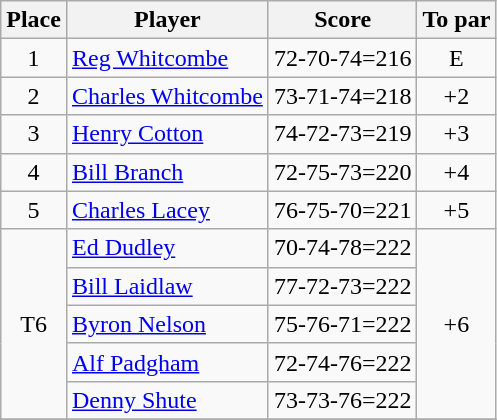<table class="wikitable">
<tr>
<th>Place</th>
<th>Player</th>
<th>Score</th>
<th>To par</th>
</tr>
<tr>
<td align="center">1</td>
<td> <a href='#'>Reg Whitcombe</a></td>
<td>72-70-74=216</td>
<td align="center">E</td>
</tr>
<tr>
<td align="center">2</td>
<td> <a href='#'>Charles Whitcombe</a></td>
<td>73-71-74=218</td>
<td align="center">+2</td>
</tr>
<tr>
<td align="center">3</td>
<td> <a href='#'>Henry Cotton</a></td>
<td>74-72-73=219</td>
<td align="center">+3</td>
</tr>
<tr>
<td align="center">4</td>
<td> <a href='#'>Bill Branch</a></td>
<td>72-75-73=220</td>
<td align="center">+4</td>
</tr>
<tr>
<td align="center">5</td>
<td> <a href='#'>Charles Lacey</a></td>
<td>76-75-70=221</td>
<td align="center">+5</td>
</tr>
<tr>
<td rowspan=5 align="center">T6</td>
<td> <a href='#'>Ed Dudley</a></td>
<td>70-74-78=222</td>
<td rowspan=5 align="center">+6</td>
</tr>
<tr>
<td> <a href='#'>Bill Laidlaw</a></td>
<td>77-72-73=222</td>
</tr>
<tr>
<td> <a href='#'>Byron Nelson</a></td>
<td>75-76-71=222</td>
</tr>
<tr>
<td> <a href='#'>Alf Padgham</a></td>
<td>72-74-76=222</td>
</tr>
<tr>
<td> <a href='#'>Denny Shute</a></td>
<td>73-73-76=222</td>
</tr>
<tr>
</tr>
</table>
